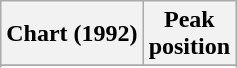<table class="wikitable sortable">
<tr>
<th align="left">Chart (1992)</th>
<th align="center">Peak<br>position</th>
</tr>
<tr>
</tr>
<tr>
</tr>
</table>
